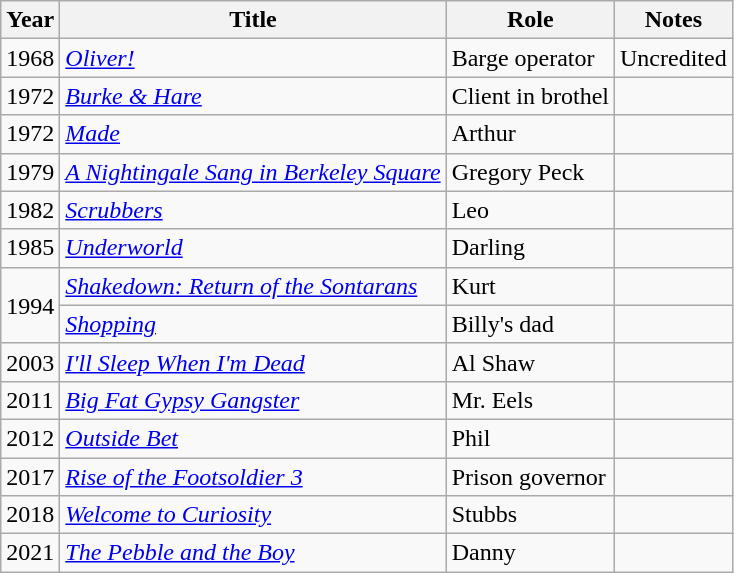<table class="wikitable sortable">
<tr>
<th>Year</th>
<th>Title</th>
<th>Role</th>
<th class="unsortable">Notes</th>
</tr>
<tr>
<td>1968</td>
<td><em><a href='#'>Oliver!</a></em></td>
<td>Barge operator</td>
<td>Uncredited</td>
</tr>
<tr>
<td>1972</td>
<td><em><a href='#'>Burke & Hare</a></em></td>
<td>Client in brothel</td>
<td></td>
</tr>
<tr>
<td>1972</td>
<td><em><a href='#'>Made</a></em></td>
<td>Arthur</td>
<td></td>
</tr>
<tr>
<td>1979</td>
<td><em><a href='#'>A Nightingale Sang in Berkeley Square</a></em></td>
<td>Gregory Peck</td>
<td></td>
</tr>
<tr>
<td>1982</td>
<td><em><a href='#'>Scrubbers</a></em></td>
<td>Leo</td>
<td></td>
</tr>
<tr>
<td>1985</td>
<td><em><a href='#'>Underworld</a></em></td>
<td>Darling</td>
<td></td>
</tr>
<tr>
<td rowspan=2>1994</td>
<td><em><a href='#'>Shakedown: Return of the Sontarans</a></em></td>
<td>Kurt</td>
<td></td>
</tr>
<tr>
<td><em><a href='#'>Shopping</a></em></td>
<td>Billy's dad</td>
<td></td>
</tr>
<tr>
<td>2003</td>
<td><em><a href='#'>I'll Sleep When I'm Dead</a></em></td>
<td>Al Shaw</td>
<td></td>
</tr>
<tr>
<td>2011</td>
<td><em><a href='#'>Big Fat Gypsy Gangster</a></em></td>
<td>Mr. Eels</td>
<td></td>
</tr>
<tr>
<td>2012</td>
<td><em><a href='#'>Outside Bet</a></em></td>
<td>Phil</td>
<td></td>
</tr>
<tr>
<td>2017</td>
<td><em><a href='#'>Rise of the Footsoldier 3</a></em></td>
<td>Prison governor</td>
<td></td>
</tr>
<tr>
<td>2018</td>
<td><em><a href='#'>Welcome to Curiosity</a></em></td>
<td>Stubbs</td>
<td></td>
</tr>
<tr>
<td>2021</td>
<td><em><a href='#'>The Pebble and the Boy</a></em></td>
<td>Danny</td>
<td></td>
</tr>
</table>
